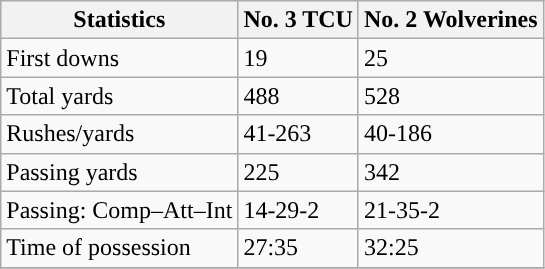<table class="wikitable" style="float: left;">
<tr>
<th>Statistics</th>
<th>No. 3 TCU</th>
<th>No. 2 Wolverines</th>
</tr>
<tr>
<td>First downs</td>
<td>19</td>
<td>25</td>
</tr>
<tr>
<td>Total yards</td>
<td>488</td>
<td>528</td>
</tr>
<tr>
<td>Rushes/yards</td>
<td>41-263</td>
<td>40-186</td>
</tr>
<tr>
<td>Passing yards</td>
<td>225</td>
<td>342</td>
</tr>
<tr>
<td>Passing: Comp–Att–Int</td>
<td>14-29-2</td>
<td>21-35-2</td>
</tr>
<tr>
<td>Time of possession</td>
<td>27:35</td>
<td>32:25</td>
</tr>
<tr>
</tr>
</table>
